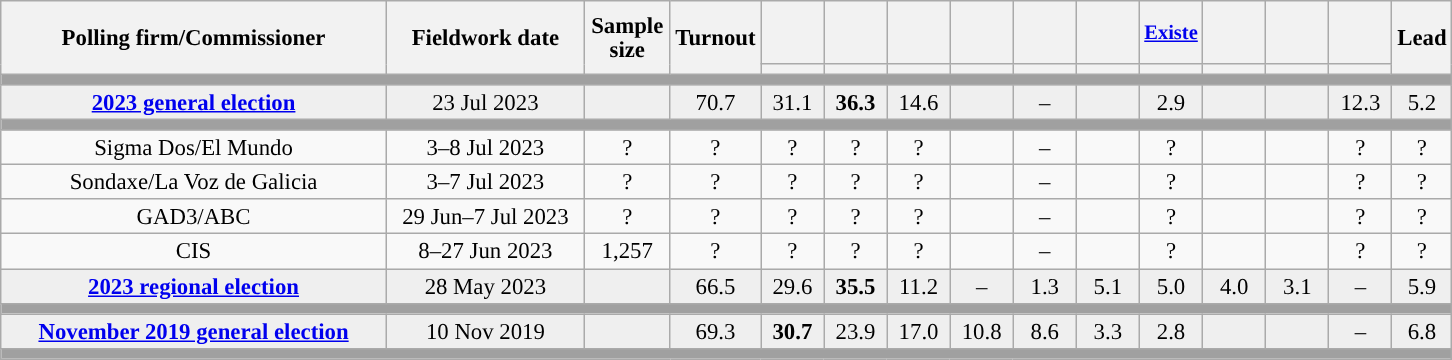<table class="wikitable collapsible collapsed" style="text-align:center; font-size:95%; line-height:16px;">
<tr style="height:42px;">
<th style="width:250px;" rowspan="2">Polling firm/Commissioner</th>
<th style="width:125px;" rowspan="2">Fieldwork date</th>
<th style="width:50px;" rowspan="2">Sample size</th>
<th style="width:45px;" rowspan="2">Turnout</th>
<th style="width:35px;"></th>
<th style="width:35px;"></th>
<th style="width:35px;"></th>
<th style="width:35px;"></th>
<th style="width:35px;"></th>
<th style="width:35px;"></th>
<th style="width:35px; font-size:90%;"><a href='#'>Existe</a></th>
<th style="width:35px;"></th>
<th style="width:35px;"></th>
<th style="width:35px;"></th>
<th style="width:30px;" rowspan="2">Lead</th>
</tr>
<tr>
<th style="color:inherit;background:"></th>
<th style="color:inherit;background:"></th>
<th style="color:inherit;background:"></th>
<th style="color:inherit;background:"></th>
<th style="color:inherit;background:"></th>
<th style="color:inherit;background:"></th>
<th style="color:inherit;background:"></th>
<th style="color:inherit;background:"></th>
<th style="color:inherit;background:"></th>
<th style="color:inherit;background:"></th>
</tr>
<tr>
<td colspan="15" style="background:#A0A0A0"></td>
</tr>
<tr style="background:#EFEFEF;">
<td><strong><a href='#'>2023 general election</a></strong></td>
<td>23 Jul 2023</td>
<td></td>
<td>70.7</td>
<td>31.1<br></td>
<td><strong>36.3</strong><br></td>
<td>14.6<br></td>
<td></td>
<td>–</td>
<td></td>
<td>2.9<br></td>
<td></td>
<td></td>
<td>12.3<br></td>
<td style="background:">5.2</td>
</tr>
<tr>
<td colspan="15" style="background:#A0A0A0"></td>
</tr>
<tr>
<td>Sigma Dos/El Mundo</td>
<td>3–8 Jul 2023</td>
<td>?</td>
<td>?</td>
<td>?<br></td>
<td>?<br></td>
<td>?<br></td>
<td></td>
<td>–</td>
<td></td>
<td>?<br></td>
<td></td>
<td></td>
<td>?<br></td>
<td style="background:">?</td>
</tr>
<tr>
<td>Sondaxe/La Voz de Galicia</td>
<td>3–7 Jul 2023</td>
<td>?</td>
<td>?</td>
<td>?<br></td>
<td>?<br></td>
<td>?<br></td>
<td></td>
<td>–</td>
<td></td>
<td>?<br></td>
<td></td>
<td></td>
<td>?<br></td>
<td style="background:">?</td>
</tr>
<tr>
<td>GAD3/ABC</td>
<td>29 Jun–7 Jul 2023</td>
<td>?</td>
<td>?</td>
<td>?<br></td>
<td>?<br></td>
<td>?<br></td>
<td></td>
<td>–</td>
<td></td>
<td>?<br></td>
<td></td>
<td></td>
<td>?<br></td>
<td style="background:">?</td>
</tr>
<tr>
<td>CIS</td>
<td>8–27 Jun 2023</td>
<td>1,257</td>
<td>?</td>
<td>?<br></td>
<td>?<br></td>
<td>?<br></td>
<td></td>
<td>–</td>
<td></td>
<td>?<br></td>
<td></td>
<td></td>
<td>?<br></td>
<td style="background:">?</td>
</tr>
<tr style="background:#EFEFEF;">
<td><strong><a href='#'>2023 regional election</a></strong></td>
<td>28 May 2023</td>
<td></td>
<td>66.5</td>
<td>29.6<br></td>
<td><strong>35.5</strong><br></td>
<td>11.2<br></td>
<td>–</td>
<td>1.3<br></td>
<td>5.1<br></td>
<td>5.0<br></td>
<td>4.0<br></td>
<td>3.1<br></td>
<td>–</td>
<td style="background:">5.9</td>
</tr>
<tr>
<td colspan="15" style="background:#A0A0A0"></td>
</tr>
<tr style="background:#EFEFEF;">
<td><strong><a href='#'>November 2019 general election</a></strong></td>
<td>10 Nov 2019</td>
<td></td>
<td>69.3</td>
<td><strong>30.7</strong><br></td>
<td>23.9<br></td>
<td>17.0<br></td>
<td>10.8<br></td>
<td>8.6<br></td>
<td>3.3<br></td>
<td>2.8<br></td>
<td></td>
<td></td>
<td>–</td>
<td style="background:">6.8</td>
</tr>
<tr>
<td colspan="15" style="background:#A0A0A0"></td>
</tr>
</table>
